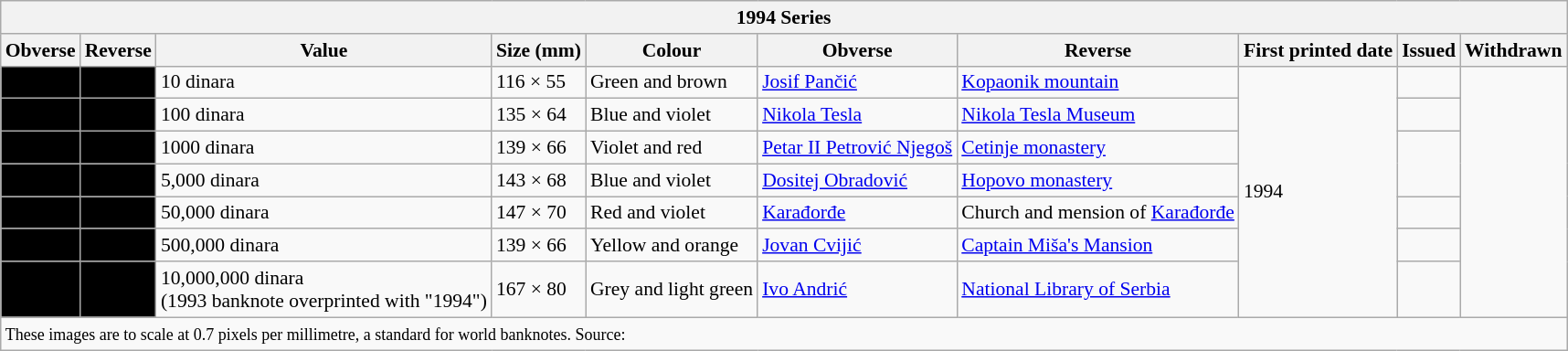<table class="wikitable" style="font-size: 90%">
<tr>
<th colspan="10">1994 Series</th>
</tr>
<tr>
<th>Obverse</th>
<th>Reverse</th>
<th>Value</th>
<th>Size (mm)</th>
<th>Colour</th>
<th>Obverse</th>
<th>Reverse</th>
<th>First printed date</th>
<th>Issued</th>
<th>Withdrawn</th>
</tr>
<tr>
<td align="center" bgcolor="#000000"></td>
<td align="center" bgcolor="#000000"></td>
<td>10 dinara</td>
<td>116 × 55</td>
<td>Green and brown</td>
<td><a href='#'>Josif Pančić</a></td>
<td><a href='#'>Kopaonik mountain</a></td>
<td rowspan=7>1994</td>
<td></td>
<td rowspan="7"></td>
</tr>
<tr>
<td align="center" bgcolor="#000000"></td>
<td align="center" bgcolor="#000000"></td>
<td>100 dinara</td>
<td>135 × 64</td>
<td>Blue and violet</td>
<td><a href='#'>Nikola Tesla</a></td>
<td><a href='#'>Nikola Tesla Museum</a></td>
<td></td>
</tr>
<tr>
<td align="center" bgcolor="#000000"></td>
<td align="center" bgcolor="#000000"></td>
<td>1000 dinara</td>
<td>139 × 66</td>
<td>Violet and red</td>
<td><a href='#'>Petar II Petrović Njegoš</a></td>
<td><a href='#'>Cetinje monastery</a></td>
<td rowspan="2"></td>
</tr>
<tr>
<td align="center" bgcolor="#000000"></td>
<td align="center" bgcolor="#000000"></td>
<td>5,000 dinara</td>
<td>143 × 68</td>
<td>Blue and violet</td>
<td><a href='#'>Dositej Obradović</a></td>
<td><a href='#'>Hopovo monastery</a></td>
</tr>
<tr>
<td align="center" bgcolor="#000000"></td>
<td align="center" bgcolor="#000000"></td>
<td>50,000 dinara</td>
<td>147 × 70</td>
<td>Red and violet</td>
<td><a href='#'>Karađorđe</a></td>
<td>Church and mension of <a href='#'>Karađorđe</a></td>
<td></td>
</tr>
<tr>
<td align="center" bgcolor="#000000"></td>
<td align="center" bgcolor="#000000"></td>
<td>500,000 dinara</td>
<td>139 × 66</td>
<td>Yellow and orange</td>
<td><a href='#'>Jovan Cvijić</a></td>
<td><a href='#'>Captain Miša's Mansion</a></td>
<td></td>
</tr>
<tr>
<td align="center" bgcolor="#000000"></td>
<td align="center" bgcolor="#000000"></td>
<td>10,000,000 dinara<br>(1993 banknote overprinted with "1994")</td>
<td>167 × 80</td>
<td>Grey and light green</td>
<td><a href='#'>Ivo Andrić</a></td>
<td><a href='#'>National Library of Serbia</a></td>
<td></td>
</tr>
<tr>
<td colspan="10"><small>These images are to scale at 0.7 pixels per millimetre, a standard for world banknotes. Source:</small></td>
</tr>
</table>
